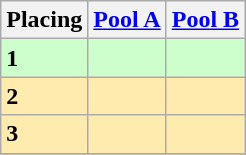<table class=wikitable style="border:1px solid #AAAAAA;">
<tr>
<th>Placing</th>
<th><a href='#'>Pool A</a></th>
<th><a href='#'>Pool B</a></th>
</tr>
<tr style="background: #ccffcc;">
<td><strong>1</strong></td>
<td></td>
<td></td>
</tr>
<tr style="background: #ffebad;">
<td><strong>2</strong></td>
<td></td>
<td></td>
</tr>
<tr style="background: #ffebad;">
<td><strong>3</strong></td>
<td></td>
<td></td>
</tr>
<tr>
</tr>
</table>
